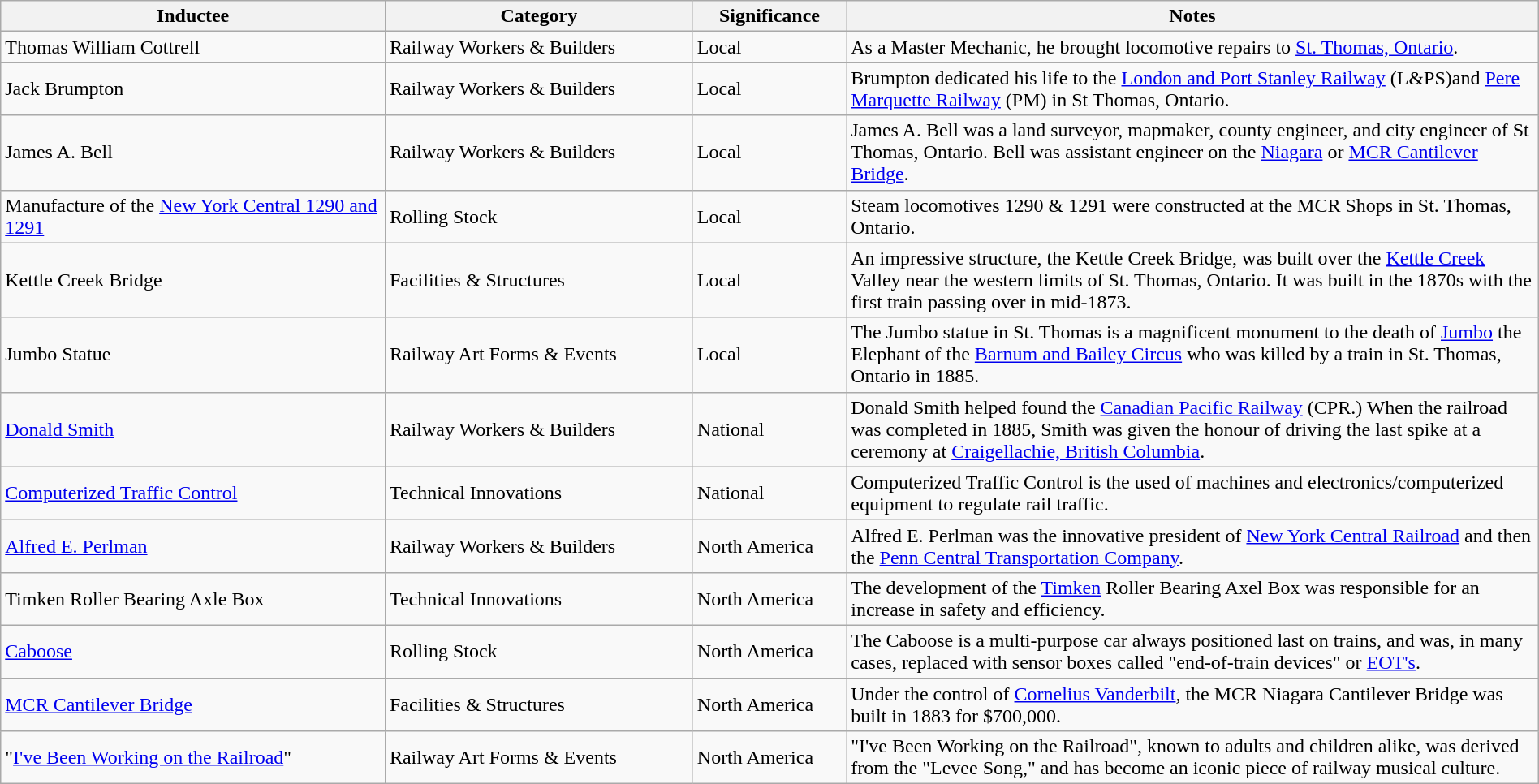<table class="wikitable sortable" width=100%>
<tr>
<th width=25%>Inductee</th>
<th width=20%>Category</th>
<th width=10%>Significance</th>
<th width=45%>Notes</th>
</tr>
<tr>
<td>Thomas William Cottrell</td>
<td>Railway Workers & Builders</td>
<td>Local</td>
<td>As a Master Mechanic, he brought locomotive repairs to <a href='#'>St. Thomas, Ontario</a>.</td>
</tr>
<tr>
<td>Jack Brumpton</td>
<td>Railway Workers & Builders</td>
<td>Local</td>
<td>Brumpton dedicated his life to the <a href='#'>London and Port Stanley Railway</a> (L&PS)and <a href='#'>Pere Marquette Railway</a> (PM) in St Thomas, Ontario.</td>
</tr>
<tr>
<td>James A. Bell</td>
<td>Railway Workers & Builders</td>
<td>Local</td>
<td>James A. Bell was a land surveyor, mapmaker, county engineer, and city engineer of St Thomas, Ontario. Bell was assistant engineer on the <a href='#'>Niagara</a> or <a href='#'>MCR Cantilever Bridge</a>.</td>
</tr>
<tr>
<td>Manufacture of the <a href='#'>New York Central 1290 and 1291</a></td>
<td>Rolling Stock</td>
<td>Local</td>
<td>Steam locomotives 1290 & 1291 were constructed at the MCR Shops in St. Thomas, Ontario.</td>
</tr>
<tr>
<td>Kettle Creek Bridge</td>
<td>Facilities & Structures</td>
<td>Local</td>
<td>An impressive structure, the Kettle Creek Bridge, was built over the <a href='#'>Kettle Creek</a> Valley near the western limits of St. Thomas, Ontario. It was built in the 1870s with the first train passing over in mid-1873.</td>
</tr>
<tr>
<td>Jumbo Statue</td>
<td>Railway Art Forms & Events</td>
<td>Local</td>
<td>The Jumbo statue in St. Thomas is a magnificent monument to the death of <a href='#'>Jumbo</a> the Elephant of the <a href='#'>Barnum and Bailey Circus</a> who was killed by a train in St. Thomas, Ontario in 1885.</td>
</tr>
<tr>
<td><a href='#'>Donald Smith</a></td>
<td>Railway Workers & Builders</td>
<td>National</td>
<td>Donald Smith helped found the <a href='#'>Canadian Pacific Railway</a> (CPR.) When the railroad was completed in 1885, Smith was given the honour of driving the last spike at a ceremony at <a href='#'>Craigellachie, British Columbia</a>.</td>
</tr>
<tr>
<td><a href='#'>Computerized Traffic Control</a></td>
<td>Technical Innovations</td>
<td>National</td>
<td>Computerized Traffic Control is the used of machines and electronics/computerized equipment to regulate rail traffic.</td>
</tr>
<tr>
<td><a href='#'>Alfred E. Perlman</a></td>
<td>Railway Workers & Builders</td>
<td>North America</td>
<td>Alfred E. Perlman was the innovative president of <a href='#'>New York Central Railroad</a> and then the <a href='#'>Penn Central Transportation Company</a>.</td>
</tr>
<tr>
<td>Timken Roller Bearing Axle Box</td>
<td>Technical Innovations</td>
<td>North America</td>
<td>The development of the <a href='#'>Timken</a> Roller Bearing Axel Box was responsible for an increase in safety and efficiency.</td>
</tr>
<tr>
<td><a href='#'>Caboose</a></td>
<td>Rolling Stock</td>
<td>North America</td>
<td>The Caboose is a multi-purpose car always positioned last on trains, and was, in many cases, replaced with sensor boxes called "end-of-train devices" or <a href='#'>EOT's</a>.</td>
</tr>
<tr>
<td><a href='#'>MCR Cantilever Bridge</a></td>
<td>Facilities & Structures</td>
<td>North America</td>
<td>Under the control of <a href='#'>Cornelius Vanderbilt</a>, the MCR Niagara Cantilever Bridge was built in 1883 for $700,000.</td>
</tr>
<tr>
<td>"<a href='#'>I've Been Working on the Railroad</a>"</td>
<td>Railway Art Forms & Events</td>
<td>North America</td>
<td>"I've Been Working on the Railroad", known to adults and children alike, was derived from the "Levee Song," and has become an iconic piece of railway musical culture.</td>
</tr>
</table>
